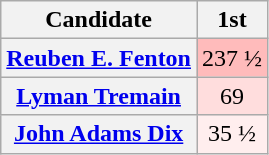<table class="wikitable sortable" style="text-align:center">
<tr>
<th>Candidate</th>
<th>1st</th>
</tr>
<tr>
<th><a href='#'>Reuben E. Fenton</a></th>
<td style="background:#fbb;">237 ½</td>
</tr>
<tr>
<th><a href='#'>Lyman Tremain</a></th>
<td style="background:#fdd;">69</td>
</tr>
<tr>
<th><a href='#'>John Adams Dix</a></th>
<td style="background:#fee;">35 ½</td>
</tr>
</table>
